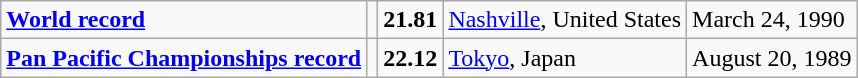<table class="wikitable">
<tr>
<td><strong><a href='#'>World record</a></strong></td>
<td></td>
<td><strong>21.81</strong></td>
<td><a href='#'>Nashville</a>, United States</td>
<td>March 24, 1990</td>
</tr>
<tr>
<td><strong><a href='#'>Pan Pacific Championships record</a></strong></td>
<td></td>
<td><strong>22.12</strong></td>
<td><a href='#'>Tokyo</a>, Japan</td>
<td>August 20, 1989</td>
</tr>
</table>
